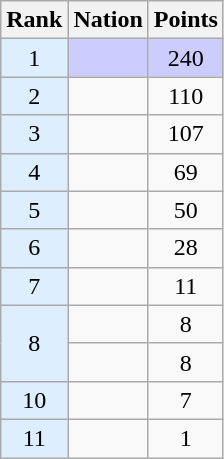<table class="wikitable sortable" style="text-align:center">
<tr>
<th>Rank</th>
<th>Nation</th>
<th>Points</th>
</tr>
<tr style="background-color:#ccccff">
<td bgcolor = DDEEFF>1</td>
<td align=left></td>
<td>240</td>
</tr>
<tr>
<td bgcolor = DDEEFF>2</td>
<td align=left></td>
<td>110</td>
</tr>
<tr>
<td bgcolor = DDEEFF>3</td>
<td align=left></td>
<td>107</td>
</tr>
<tr>
<td bgcolor = DDEEFF>4</td>
<td align=left></td>
<td>69</td>
</tr>
<tr>
<td bgcolor = DDEEFF>5</td>
<td align=left></td>
<td>50</td>
</tr>
<tr>
<td bgcolor = DDEEFF>6</td>
<td align=left></td>
<td>28</td>
</tr>
<tr>
<td bgcolor = DDEEFF>7</td>
<td align=left></td>
<td>11</td>
</tr>
<tr>
<td rowspan="2" bgcolor = DDEEFF>8</td>
<td align=left></td>
<td>8</td>
</tr>
<tr>
<td align=left></td>
<td>8</td>
</tr>
<tr>
<td bgcolor = DDEEFF>10</td>
<td align=left></td>
<td>7</td>
</tr>
<tr>
<td bgcolor = DDEEFF>11</td>
<td align=left></td>
<td>1</td>
</tr>
</table>
